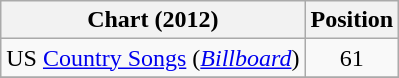<table class="wikitable sortable">
<tr>
<th scope="col">Chart (2012)</th>
<th scope="col">Position</th>
</tr>
<tr>
<td>US <a href='#'>Country Songs</a> (<em><a href='#'>Billboard</a></em>)</td>
<td align="center">61</td>
</tr>
<tr>
</tr>
</table>
